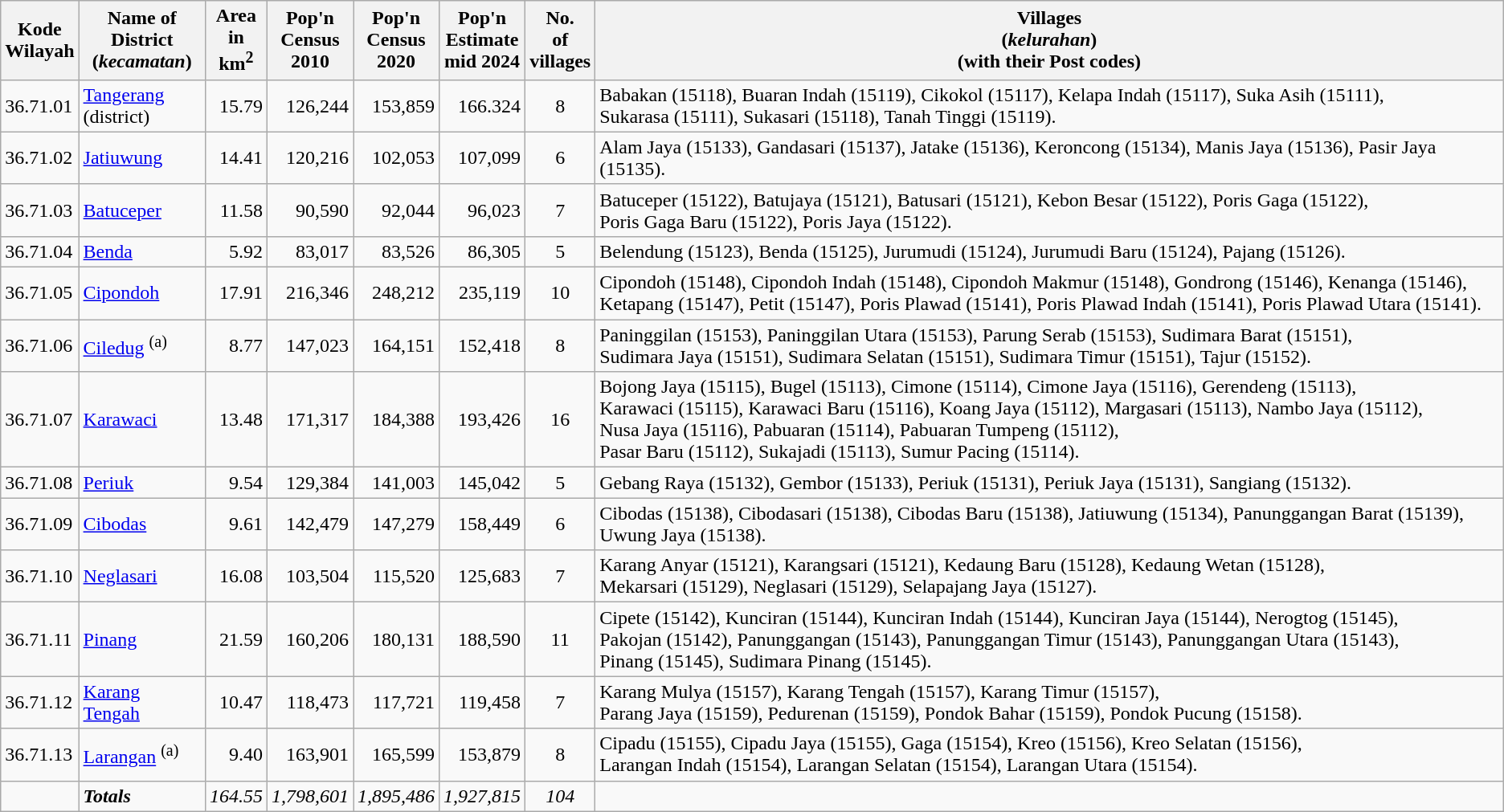<table class="sortable wikitable">
<tr>
<th>Kode <br>Wilayah</th>
<th>Name of <br>District<br>(<em>kecamatan</em>)</th>
<th>Area <br> in <br>km<sup>2</sup></th>
<th>Pop'n<br>Census<br>2010</th>
<th>Pop'n<br>Census<br>2020</th>
<th>Pop'n<br>Estimate<br>mid 2024</th>
<th>No. <br>of<br>villages</th>
<th>Villages <br>(<em>kelurahan</em>)<br>(with their Post codes)</th>
</tr>
<tr>
<td>36.71.01</td>
<td><a href='#'>Tangerang</a> <br>(district)</td>
<td align="right">15.79</td>
<td align="right">126,244</td>
<td align="right">153,859</td>
<td align="right">166.324</td>
<td align="center">8</td>
<td>Babakan (15118), Buaran Indah (15119), Cikokol (15117), Kelapa Indah (15117), Suka Asih (15111), <br>Sukarasa (15111), Sukasari (15118), Tanah Tinggi (15119).</td>
</tr>
<tr>
<td>36.71.02</td>
<td><a href='#'>Jatiuwung</a></td>
<td align="right">14.41</td>
<td align="right">120,216</td>
<td align="right">102,053</td>
<td align="right">107,099</td>
<td align="center">6</td>
<td>Alam Jaya (15133), Gandasari (15137), Jatake (15136), Keroncong (15134), Manis Jaya (15136), Pasir Jaya (15135).</td>
</tr>
<tr>
<td>36.71.03</td>
<td><a href='#'>Batuceper</a></td>
<td align="right">11.58</td>
<td align="right">90,590</td>
<td align="right">92,044</td>
<td align="right">96,023</td>
<td align="center">7</td>
<td>Batuceper (15122), Batujaya (15121), Batusari (15121), Kebon Besar (15122), Poris Gaga (15122), <br>Poris Gaga Baru (15122), Poris Jaya (15122).</td>
</tr>
<tr>
<td>36.71.04</td>
<td><a href='#'>Benda</a></td>
<td align="right">5.92</td>
<td align="right">83,017</td>
<td align="right">83,526</td>
<td align="right">86,305</td>
<td align="center">5</td>
<td>Belendung (15123), Benda (15125), Jurumudi (15124), Jurumudi Baru (15124), Pajang (15126).</td>
</tr>
<tr>
<td>36.71.05</td>
<td><a href='#'>Cipondoh</a></td>
<td align="right">17.91</td>
<td align="right">216,346</td>
<td align="right">248,212</td>
<td align="right">235,119</td>
<td align="center">10</td>
<td>Cipondoh (15148), Cipondoh Indah (15148), Cipondoh Makmur (15148), Gondrong (15146), Kenanga (15146), <br>Ketapang (15147), Petit (15147), Poris Plawad (15141), Poris Plawad Indah (15141), Poris Plawad Utara (15141).</td>
</tr>
<tr>
<td>36.71.06</td>
<td><a href='#'>Ciledug</a> <sup>(a)</sup></td>
<td align="right">8.77</td>
<td align="right">147,023</td>
<td align="right">164,151</td>
<td align="right">152,418</td>
<td align="center">8</td>
<td>Paninggilan (15153), Paninggilan Utara (15153), Parung Serab (15153), Sudimara Barat (15151), <br>Sudimara Jaya (15151), Sudimara Selatan (15151), Sudimara Timur (15151), Tajur (15152).</td>
</tr>
<tr>
<td>36.71.07</td>
<td><a href='#'>Karawaci</a></td>
<td align="right">13.48</td>
<td align="right">171,317</td>
<td align="right">184,388</td>
<td align="right">193,426</td>
<td align="center">16</td>
<td>Bojong Jaya (15115), Bugel (15113), Cimone (15114), Cimone Jaya (15116), Gerendeng (15113), <br>Karawaci (15115), Karawaci Baru (15116), Koang Jaya (15112), Margasari (15113), Nambo Jaya (15112), <br>Nusa Jaya (15116), Pabuaran (15114), Pabuaran Tumpeng (15112), <br>Pasar Baru (15112), Sukajadi (15113),  Sumur Pacing (15114).</td>
</tr>
<tr>
<td>36.71.08</td>
<td><a href='#'>Periuk</a></td>
<td align="right">9.54</td>
<td align="right">129,384</td>
<td align="right">141,003</td>
<td align="right">145,042</td>
<td align="center">5</td>
<td>Gebang Raya (15132), Gembor (15133), Periuk (15131), Periuk Jaya (15131), Sangiang (15132).</td>
</tr>
<tr>
<td>36.71.09</td>
<td><a href='#'>Cibodas</a></td>
<td align="right">9.61</td>
<td align="right">142,479</td>
<td align="right">147,279</td>
<td align="right">158,449</td>
<td align="center">6</td>
<td>Cibodas (15138), Cibodasari (15138), Cibodas Baru (15138), Jatiuwung (15134), Panunggangan Barat (15139), <br>Uwung Jaya (15138).</td>
</tr>
<tr>
<td>36.71.10</td>
<td><a href='#'>Neglasari</a></td>
<td align="right">16.08</td>
<td align="right">103,504</td>
<td align="right">115,520</td>
<td align="right">125,683</td>
<td align="center">7</td>
<td>Karang Anyar (15121), Karangsari (15121), Kedaung Baru (15128), Kedaung Wetan (15128), <br>Mekarsari (15129), Neglasari (15129), Selapajang Jaya (15127).</td>
</tr>
<tr>
<td>36.71.11</td>
<td><a href='#'>Pinang</a></td>
<td align="right">21.59</td>
<td align="right">160,206</td>
<td align="right">180,131</td>
<td align="right">188,590</td>
<td align="center">11</td>
<td>Cipete (15142), Kunciran (15144), Kunciran Indah (15144), Kunciran Jaya (15144), Nerogtog (15145), <br>Pakojan (15142),  Panunggangan (15143),  Panunggangan Timur (15143),  Panunggangan Utara (15143), <br>Pinang (15145), Sudimara Pinang (15145).</td>
</tr>
<tr>
<td>36.71.12</td>
<td><a href='#'>Karang Tengah</a></td>
<td align="right">10.47</td>
<td align="right">118,473</td>
<td align="right">117,721</td>
<td align="right">119,458</td>
<td align="center">7</td>
<td>Karang Mulya (15157), Karang Tengah (15157), Karang Timur (15157), <br>Parang Jaya (15159), Pedurenan (15159), Pondok Bahar (15159), Pondok Pucung (15158).</td>
</tr>
<tr>
<td>36.71.13</td>
<td><a href='#'>Larangan</a> <sup>(a)</sup></td>
<td align="right">9.40</td>
<td align="right">163,901</td>
<td align="right">165,599</td>
<td align="right">153,879</td>
<td align="center">8</td>
<td>Cipadu (15155), Cipadu Jaya (15155), Gaga (15154), Kreo (15156), Kreo Selatan (15156), <br>Larangan Indah (15154), Larangan Selatan (15154), Larangan Utara (15154).</td>
</tr>
<tr>
<td></td>
<td><strong><em>Totals</em></strong></td>
<td align="right"><em>164.55</em></td>
<td align="right"><em>1,798,601</em></td>
<td align="right"><em>1,895,486</em></td>
<td align="right"><em>1,927,815</em></td>
<td align="center"><em>104</em></td>
<td></td>
</tr>
</table>
